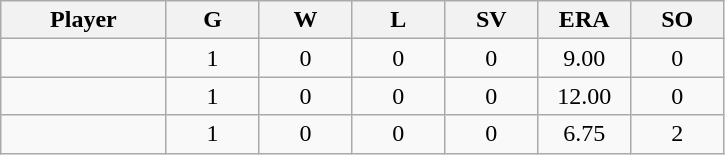<table class="wikitable sortable">
<tr>
<th bgcolor="#DDDDFF" width="16%">Player</th>
<th bgcolor="#DDDDFF" width="9%">G</th>
<th bgcolor="#DDDDFF" width="9%">W</th>
<th bgcolor="#DDDDFF" width="9%">L</th>
<th bgcolor="#DDDDFF" width="9%">SV</th>
<th bgcolor="#DDDDFF" width="9%">ERA</th>
<th bgcolor="#DDDDFF" width="9%">SO</th>
</tr>
<tr align="center">
<td></td>
<td>1</td>
<td>0</td>
<td>0</td>
<td>0</td>
<td>9.00</td>
<td>0</td>
</tr>
<tr align="center">
<td></td>
<td>1</td>
<td>0</td>
<td>0</td>
<td>0</td>
<td>12.00</td>
<td>0</td>
</tr>
<tr align="center">
<td></td>
<td>1</td>
<td>0</td>
<td>0</td>
<td>0</td>
<td>6.75</td>
<td>2</td>
</tr>
</table>
